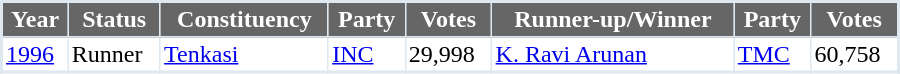<table width="600px" cellpadding="2" cellspacing="0" border="1" style="border-collapse: collapse; border: 2px #DEE8F1 solid; font-size: x-big; font-family: verdana">
<tr>
<th style="background-color:#666666; color:white">Year</th>
<th style="background-color:#666666; color:white">Status</th>
<th style="background-color:#666666; color:white">Constituency</th>
<th style="background-color:#666666; color:white">Party</th>
<th style="background-color:#666666; color:white">Votes</th>
<th style="background-color:#666666; color:white">Runner-up/Winner</th>
<th style="background-color:#666666; color:white">Party</th>
<th style="background-color:#666666; color:white">Votes</th>
</tr>
<tr -->
<td><a href='#'>1996</a></td>
<td>Runner </td>
<td><a href='#'>Tenkasi</a></td>
<td><a href='#'>INC</a></td>
<td>29,998</td>
<td><a href='#'>K. Ravi Arunan</a></td>
<td><a href='#'>TMC</a></td>
<td>60,758</td>
</tr>
</table>
